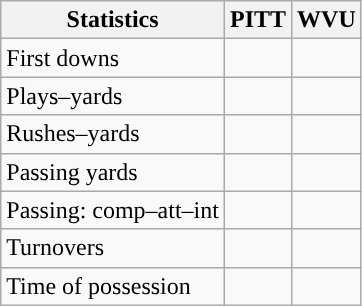<table class="wikitable" style="float:left">
<tr>
<th>Statistics</th>
<th>PITT</th>
<th>WVU</th>
</tr>
<tr>
<td>First downs</td>
<td></td>
<td></td>
</tr>
<tr>
<td>Plays–yards</td>
<td></td>
<td></td>
</tr>
<tr>
<td>Rushes–yards</td>
<td></td>
<td></td>
</tr>
<tr>
<td>Passing yards</td>
<td></td>
<td></td>
</tr>
<tr>
<td>Passing: comp–att–int</td>
<td></td>
<td></td>
</tr>
<tr>
<td>Turnovers</td>
<td></td>
<td></td>
</tr>
<tr>
<td>Time of possession</td>
<td></td>
<td></td>
</tr>
</table>
